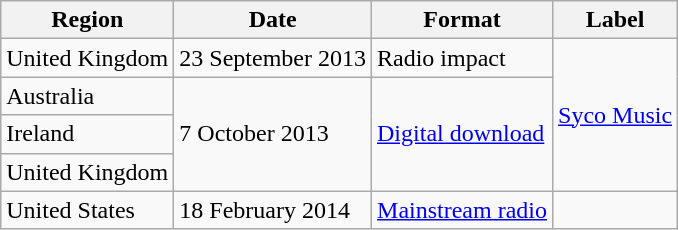<table class=wikitable>
<tr>
<th>Region</th>
<th>Date</th>
<th>Format</th>
<th>Label</th>
</tr>
<tr>
<td>United Kingdom</td>
<td>23 September 2013</td>
<td>Radio impact</td>
<td rowspan="4"><a href='#'>Syco Music</a></td>
</tr>
<tr>
<td scope="row">Australia</td>
<td rowspan="3">7 October 2013</td>
<td rowspan="3"><a href='#'>Digital download</a></td>
</tr>
<tr>
<td scope="row">Ireland</td>
</tr>
<tr>
<td scope="row">United Kingdom</td>
</tr>
<tr>
<td>United States</td>
<td>18 February 2014</td>
<td><a href='#'>Mainstream radio</a></td>
<td></td>
</tr>
</table>
